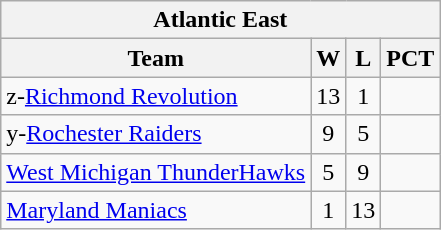<table class="wikitable" style="text-align:center">
<tr>
<th colspan=4>Atlantic East</th>
</tr>
<tr>
<th>Team</th>
<th>W</th>
<th>L</th>
<th>PCT</th>
</tr>
<tr>
<td align=left>z-<a href='#'>Richmond Revolution</a></td>
<td>13</td>
<td>1</td>
<td></td>
</tr>
<tr>
<td align=left>y-<a href='#'>Rochester Raiders</a></td>
<td>9</td>
<td>5</td>
<td></td>
</tr>
<tr>
<td align=left><a href='#'>West Michigan ThunderHawks</a></td>
<td>5</td>
<td>9</td>
<td></td>
</tr>
<tr>
<td align=left><a href='#'>Maryland Maniacs</a></td>
<td>1</td>
<td>13</td>
<td></td>
</tr>
</table>
